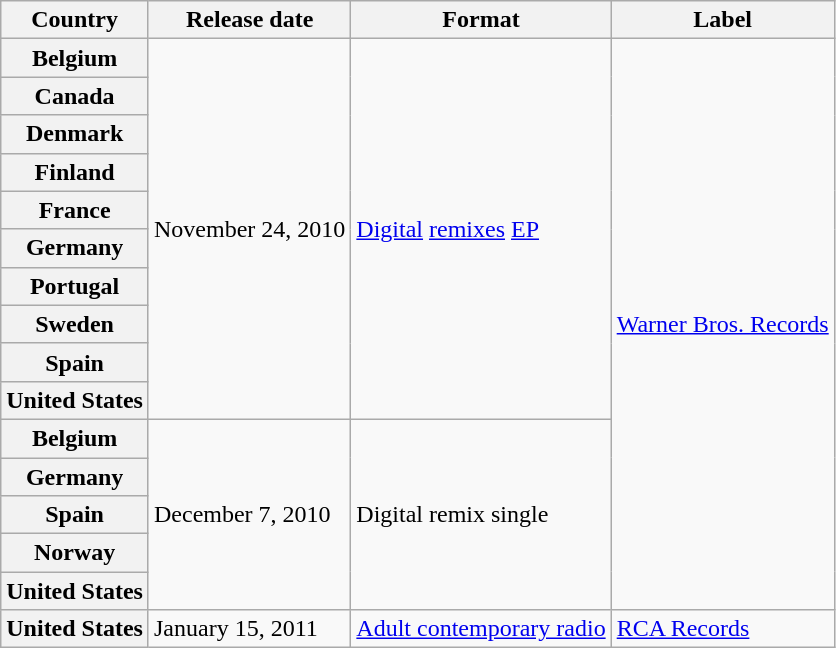<table class="wikitable plainrowheaders">
<tr>
<th>Country</th>
<th>Release date</th>
<th>Format</th>
<th>Label</th>
</tr>
<tr>
<th scope="row">Belgium</th>
<td rowspan="10">November 24, 2010</td>
<td rowspan="10"><a href='#'>Digital</a> <a href='#'>remixes</a> <a href='#'>EP</a></td>
<td rowspan="15"><a href='#'>Warner Bros. Records</a></td>
</tr>
<tr>
<th scope="row">Canada</th>
</tr>
<tr>
<th scope="row">Denmark</th>
</tr>
<tr>
<th scope="row">Finland</th>
</tr>
<tr>
<th scope="row">France</th>
</tr>
<tr>
<th scope="row">Germany</th>
</tr>
<tr>
<th scope="row">Portugal</th>
</tr>
<tr>
<th scope="row">Sweden</th>
</tr>
<tr>
<th scope="row">Spain</th>
</tr>
<tr>
<th scope="row">United States</th>
</tr>
<tr>
<th scope="row">Belgium</th>
<td rowspan="5">December 7, 2010</td>
<td rowspan="5">Digital remix single</td>
</tr>
<tr>
<th scope="row">Germany</th>
</tr>
<tr>
<th scope="row">Spain</th>
</tr>
<tr>
<th scope="row">Norway</th>
</tr>
<tr>
<th scope="row">United States</th>
</tr>
<tr>
<th scope="row">United States</th>
<td>January 15, 2011</td>
<td><a href='#'>Adult contemporary radio</a></td>
<td><a href='#'>RCA Records</a></td>
</tr>
</table>
